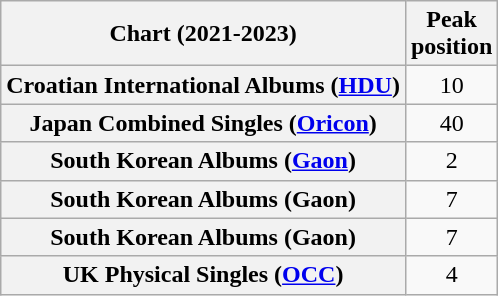<table class="wikitable sortable plainrowheaders" style="text-align:center">
<tr>
<th scope="col">Chart (2021-2023)</th>
<th scope="col">Peak<br>position</th>
</tr>
<tr>
<th scope="row">Croatian International Albums (<a href='#'>HDU</a>)</th>
<td>10</td>
</tr>
<tr>
<th scope="row">Japan Combined Singles (<a href='#'>Oricon</a>)</th>
<td>40</td>
</tr>
<tr>
<th scope="row">South Korean Albums (<a href='#'>Gaon</a>)</th>
<td>2</td>
</tr>
<tr>
<th scope="row">South Korean Albums (Gaon)<br></th>
<td>7</td>
</tr>
<tr>
<th scope="row">South Korean Albums (Gaon)<br></th>
<td>7</td>
</tr>
<tr>
<th scope="row">UK Physical Singles (<a href='#'>OCC</a>)</th>
<td>4</td>
</tr>
</table>
